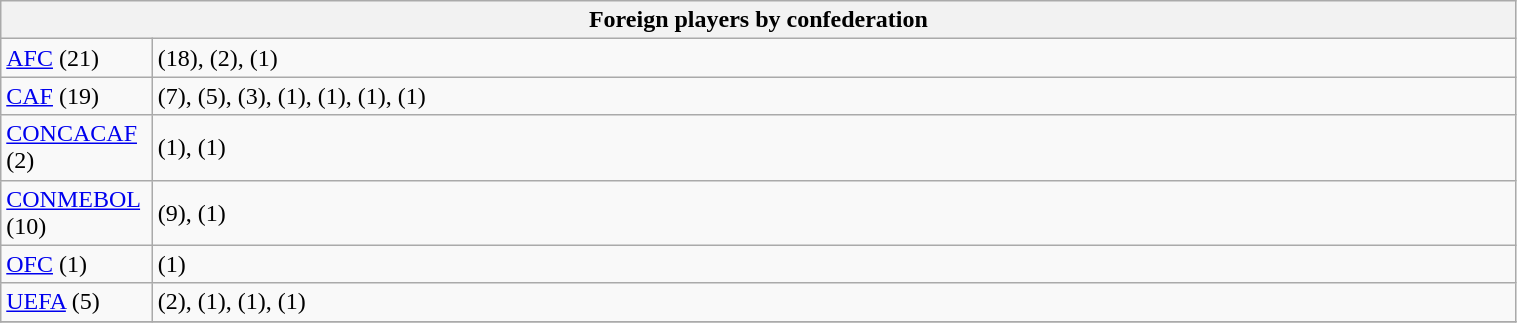<table class="wikitable" style="font-size:100%;" width=80%>
<tr>
<th colspan=2 style="width:200px;">Foreign players by confederation</th>
</tr>
<tr>
<td width=10%><a href='#'>AFC</a> (21)</td>
<td> (18),  (2),  (1)</td>
</tr>
<tr>
<td width=10%><a href='#'>CAF</a> (19)</td>
<td> (7),  (5),  (3),  (1),  (1),  (1),  (1)</td>
</tr>
<tr>
<td width=10%><a href='#'>CONCACAF</a> (2)</td>
<td> (1),  (1)</td>
</tr>
<tr>
<td width=10%><a href='#'>CONMEBOL</a> (10)</td>
<td> (9),  (1)</td>
</tr>
<tr>
<td width=10%><a href='#'>OFC</a> (1)</td>
<td> (1)</td>
</tr>
<tr>
<td width=10%><a href='#'>UEFA</a> (5)</td>
<td> (2),  (1),  (1),  (1)</td>
</tr>
<tr>
</tr>
</table>
